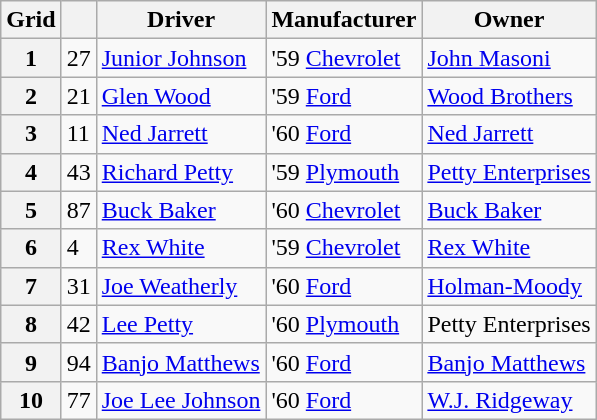<table class="wikitable">
<tr>
<th>Grid</th>
<th></th>
<th>Driver</th>
<th>Manufacturer</th>
<th>Owner</th>
</tr>
<tr>
<th>1</th>
<td>27</td>
<td><a href='#'>Junior Johnson</a></td>
<td>'59 <a href='#'>Chevrolet</a></td>
<td><a href='#'>John Masoni</a></td>
</tr>
<tr>
<th>2</th>
<td>21</td>
<td><a href='#'>Glen Wood</a></td>
<td>'59 <a href='#'>Ford</a></td>
<td><a href='#'>Wood Brothers</a></td>
</tr>
<tr>
<th>3</th>
<td>11</td>
<td><a href='#'>Ned Jarrett</a></td>
<td>'60 <a href='#'>Ford</a></td>
<td><a href='#'>Ned Jarrett</a></td>
</tr>
<tr>
<th>4</th>
<td>43</td>
<td><a href='#'>Richard Petty</a></td>
<td>'59 <a href='#'>Plymouth</a></td>
<td><a href='#'>Petty Enterprises</a></td>
</tr>
<tr>
<th>5</th>
<td>87</td>
<td><a href='#'>Buck Baker</a></td>
<td>'60 <a href='#'>Chevrolet</a></td>
<td><a href='#'>Buck Baker</a></td>
</tr>
<tr>
<th>6</th>
<td>4</td>
<td><a href='#'>Rex White</a></td>
<td>'59 <a href='#'>Chevrolet</a></td>
<td><a href='#'>Rex White</a></td>
</tr>
<tr>
<th>7</th>
<td>31</td>
<td><a href='#'>Joe Weatherly</a></td>
<td>'60 <a href='#'>Ford</a></td>
<td><a href='#'>Holman-Moody</a></td>
</tr>
<tr>
<th>8</th>
<td>42</td>
<td><a href='#'>Lee Petty</a></td>
<td>'60 <a href='#'>Plymouth</a></td>
<td>Petty Enterprises</td>
</tr>
<tr>
<th>9</th>
<td>94</td>
<td><a href='#'>Banjo Matthews</a></td>
<td>'60 <a href='#'>Ford</a></td>
<td><a href='#'>Banjo Matthews</a></td>
</tr>
<tr>
<th>10</th>
<td>77</td>
<td><a href='#'>Joe Lee Johnson</a></td>
<td>'60 <a href='#'>Ford</a></td>
<td><a href='#'>W.J. Ridgeway</a></td>
</tr>
</table>
